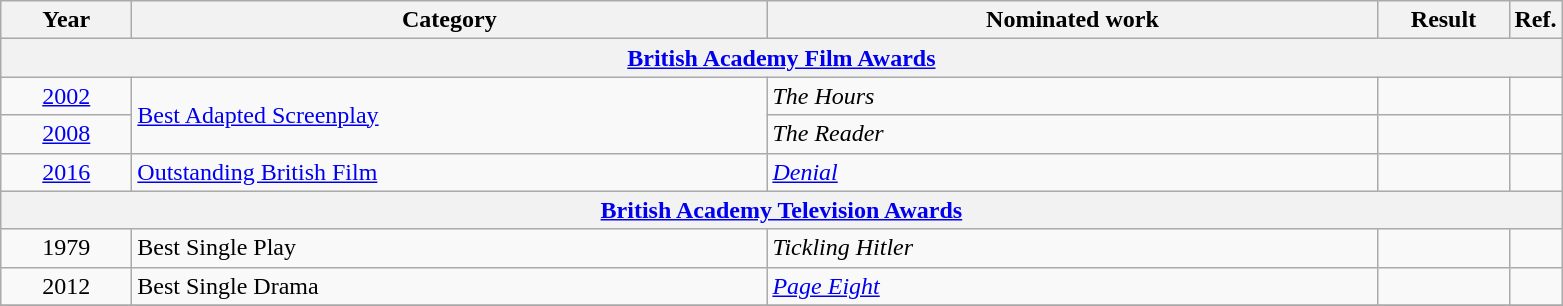<table class=wikitable>
<tr>
<th scope="col" style="width:5em;">Year</th>
<th scope="col" style="width:26em;">Category</th>
<th scope="col" style="width:25em;">Nominated work</th>
<th scope="col" style="width:5em;">Result</th>
<th>Ref.</th>
</tr>
<tr>
<th colspan=5><a href='#'>British Academy Film Awards</a></th>
</tr>
<tr>
<td style="text-align:center;"><a href='#'>2002</a></td>
<td rowspan=2><a href='#'>Best Adapted Screenplay</a></td>
<td><em>The Hours</em></td>
<td></td>
<td></td>
</tr>
<tr>
<td style="text-align:center;"><a href='#'>2008</a></td>
<td><em>The Reader</em></td>
<td></td>
<td></td>
</tr>
<tr>
<td style="text-align:center;"><a href='#'>2016</a></td>
<td><a href='#'>Outstanding British Film</a></td>
<td><em><a href='#'>Denial</a></em></td>
<td></td>
<td></td>
</tr>
<tr>
<th colspan=5><a href='#'>British Academy Television Awards</a></th>
</tr>
<tr>
<td style="text-align:center;">1979</td>
<td>Best Single Play</td>
<td><em>Tickling Hitler</em></td>
<td></td>
<td></td>
</tr>
<tr>
<td style="text-align:center;">2012</td>
<td>Best Single Drama</td>
<td><em><a href='#'>Page Eight</a></em></td>
<td></td>
<td></td>
</tr>
<tr>
</tr>
</table>
